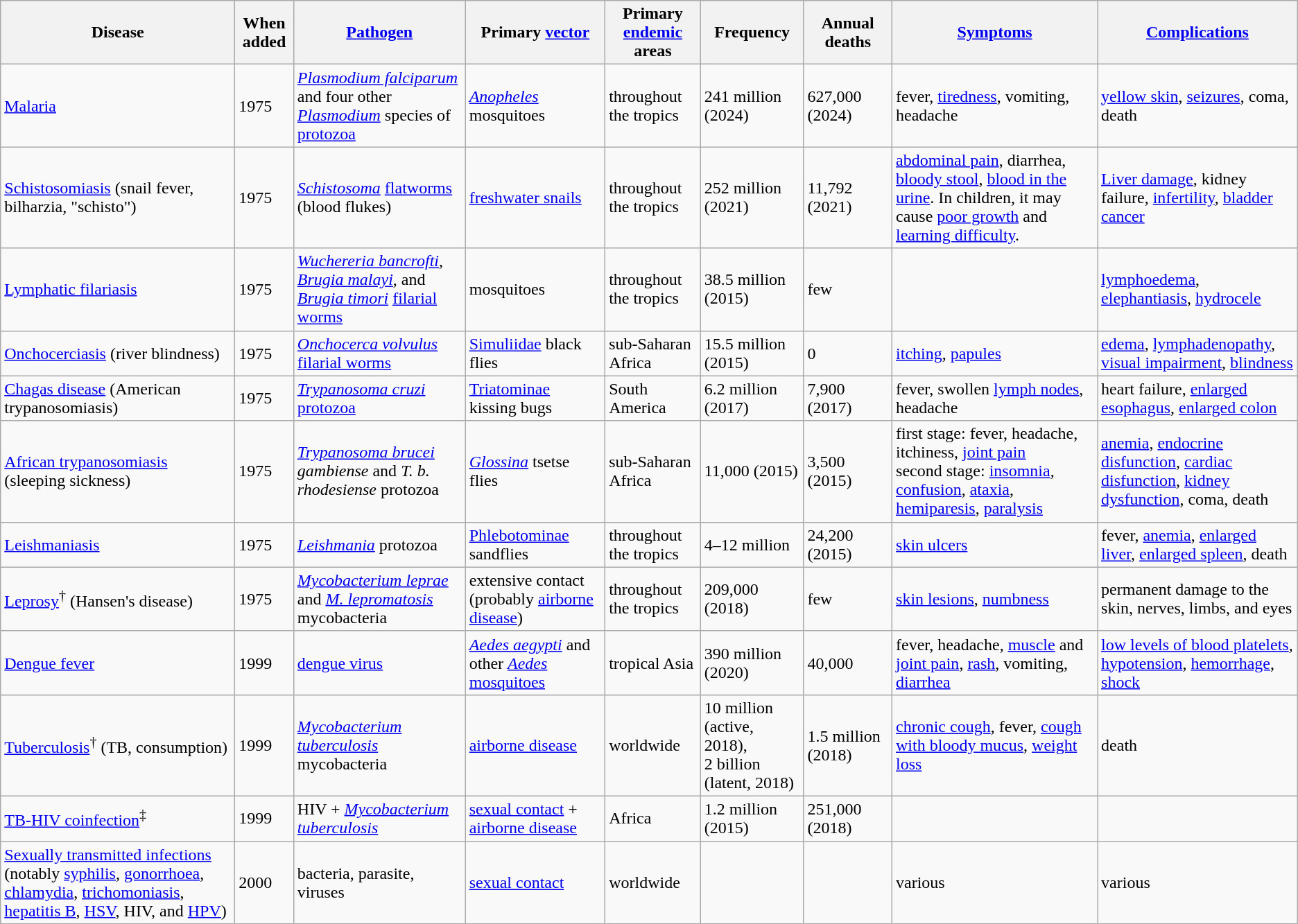<table class="wikitable">
<tr>
<th>Disease</th>
<th>When added</th>
<th><a href='#'>Pathogen</a></th>
<th>Primary <a href='#'>vector</a></th>
<th>Primary <a href='#'>endemic</a> areas</th>
<th>Frequency</th>
<th>Annual deaths</th>
<th><a href='#'>Symptoms</a></th>
<th><a href='#'>Complications</a></th>
</tr>
<tr>
<td><a href='#'>Malaria</a></td>
<td>1975</td>
<td><em><a href='#'>Plasmodium falciparum</a></em> and four other <em><a href='#'>Plasmodium</a></em> species of <a href='#'>protozoa</a></td>
<td><em><a href='#'>Anopheles</a></em> mosquitoes</td>
<td>throughout the tropics</td>
<td>241 million (2024)</td>
<td>627,000 (2024)</td>
<td>fever, <a href='#'>tiredness</a>, vomiting, headache</td>
<td><a href='#'>yellow skin</a>, <a href='#'>seizures</a>, coma, death</td>
</tr>
<tr>
<td><a href='#'>Schistosomiasis</a>  (snail fever,  bilharzia, "schisto")</td>
<td>1975</td>
<td><em><a href='#'>Schistosoma</a></em> <a href='#'>flatworms</a> (blood flukes)</td>
<td><a href='#'>freshwater snails</a></td>
<td>throughout the tropics</td>
<td>252 million (2021)</td>
<td>11,792 (2021)</td>
<td><a href='#'>abdominal pain</a>, diarrhea, <a href='#'>bloody stool</a>, <a href='#'>blood in the urine</a>. In children, it may cause <a href='#'>poor growth</a> and <a href='#'>learning difficulty</a>.</td>
<td><a href='#'>Liver damage</a>, kidney failure, <a href='#'>infertility</a>, <a href='#'>bladder cancer</a></td>
</tr>
<tr>
<td><a href='#'>Lymphatic filariasis</a></td>
<td>1975</td>
<td><em><a href='#'>Wuchereria bancrofti</a>, <a href='#'>Brugia malayi</a>,</em> and <em><a href='#'>Brugia timori</a></em> <a href='#'>filarial worms</a></td>
<td>mosquitoes</td>
<td>throughout the tropics</td>
<td>38.5 million (2015)</td>
<td>few</td>
<td></td>
<td><a href='#'>lymphoedema</a>, <a href='#'>elephantiasis</a>, <a href='#'>hydrocele</a></td>
</tr>
<tr>
<td><a href='#'>Onchocerciasis</a>  (river blindness)</td>
<td>1975</td>
<td><em><a href='#'>Onchocerca volvulus</a></em> <a href='#'>filarial worms</a></td>
<td><a href='#'>Simuliidae</a> black flies</td>
<td>sub-Saharan Africa</td>
<td>15.5 million (2015)</td>
<td>0</td>
<td><a href='#'>itching</a>, <a href='#'>papules</a></td>
<td><a href='#'>edema</a>, <a href='#'>lymphadenopathy</a>, <a href='#'>visual impairment</a>, <a href='#'>blindness</a></td>
</tr>
<tr>
<td><a href='#'>Chagas disease</a> (American trypanosomiasis)</td>
<td>1975</td>
<td><em><a href='#'>Trypanosoma cruzi</a></em> <a href='#'>protozoa</a></td>
<td><a href='#'>Triatominae</a> kissing bugs</td>
<td>South America</td>
<td>6.2 million (2017)</td>
<td>7,900 (2017)</td>
<td>fever, swollen <a href='#'>lymph nodes</a>, headache</td>
<td>heart failure, <a href='#'>enlarged esophagus</a>, <a href='#'>enlarged colon</a></td>
</tr>
<tr>
<td><a href='#'>African trypanosomiasis</a>  (sleeping sickness)</td>
<td>1975</td>
<td><em><a href='#'>Trypanosoma brucei</a> gambiense</em> and <em>T. b. rhodesiense</em> protozoa</td>
<td><em><a href='#'>Glossina</a></em> tsetse flies</td>
<td>sub-Saharan Africa</td>
<td>11,000 (2015)</td>
<td>3,500 (2015)</td>
<td>first stage: fever, headache, itchiness, <a href='#'>joint pain</a><br>second stage: <a href='#'>insomnia</a>, <a href='#'>confusion</a>, <a href='#'>ataxia</a>, <a href='#'>hemiparesis</a>, <a href='#'>paralysis</a></td>
<td><a href='#'>anemia</a>, <a href='#'>endocrine disfunction</a>, <a href='#'>cardiac disfunction</a>, <a href='#'>kidney dysfunction</a>, coma, death</td>
</tr>
<tr>
<td><a href='#'>Leishmaniasis</a></td>
<td>1975</td>
<td><em><a href='#'>Leishmania</a></em> protozoa</td>
<td><a href='#'>Phlebotominae</a> sandflies</td>
<td>throughout the tropics</td>
<td>4–12 million</td>
<td>24,200 (2015)</td>
<td><a href='#'>skin ulcers</a></td>
<td>fever, <a href='#'>anemia</a>, <a href='#'>enlarged liver</a>, <a href='#'>enlarged spleen</a>, death</td>
</tr>
<tr>
<td><a href='#'>Leprosy</a><sup>†</sup> (Hansen's disease)</td>
<td>1975</td>
<td><em><a href='#'>Mycobacterium leprae</a></em> and <a href='#'><em>M. lepromatosis</em></a>  mycobacteria</td>
<td>extensive contact (probably <a href='#'>airborne disease</a>)</td>
<td>throughout the tropics</td>
<td>209,000 (2018)</td>
<td>few</td>
<td><a href='#'>skin lesions</a>, <a href='#'>numbness</a></td>
<td>permanent damage to the skin, nerves, limbs, and eyes</td>
</tr>
<tr>
<td><a href='#'>Dengue fever</a></td>
<td>1999</td>
<td><a href='#'>dengue virus</a></td>
<td><em><a href='#'>Aedes aegypti</a></em> and other <em><a href='#'>Aedes</a></em> <a href='#'>mosquitoes</a></td>
<td>tropical Asia</td>
<td>390 million (2020)</td>
<td>40,000</td>
<td>fever, headache, <a href='#'>muscle</a> and <a href='#'>joint pain</a>, <a href='#'>rash</a>, vomiting, <a href='#'>diarrhea</a></td>
<td><a href='#'>low levels of blood platelets</a>, <a href='#'>hypotension</a>, <a href='#'>hemorrhage</a>, <a href='#'>shock</a></td>
</tr>
<tr>
<td><a href='#'>Tuberculosis</a><sup>†</sup> (TB, consumption)</td>
<td>1999</td>
<td><em><a href='#'>Mycobacterium tuberculosis</a></em> mycobacteria</td>
<td><a href='#'>airborne disease</a></td>
<td>worldwide</td>
<td>10 million (active, 2018),<br>2 billion (latent, 2018)</td>
<td>1.5 million (2018)</td>
<td><a href='#'>chronic cough</a>, fever, <a href='#'>cough with bloody mucus</a>, <a href='#'>weight loss</a></td>
<td>death</td>
</tr>
<tr>
<td><a href='#'>TB-HIV coinfection</a><sup>‡</sup></td>
<td>1999</td>
<td>HIV + <em><a href='#'>Mycobacterium tuberculosis</a></em></td>
<td><a href='#'>sexual contact</a> + <a href='#'>airborne disease</a></td>
<td>Africa</td>
<td>1.2 million (2015)</td>
<td>251,000 (2018)</td>
<td></td>
<td></td>
</tr>
<tr>
<td><a href='#'>Sexually transmitted infections</a> (notably <a href='#'>syphilis</a>, <a href='#'>gonorrhoea</a>, <a href='#'>chlamydia</a>, <a href='#'>trichomoniasis</a>, <a href='#'>hepatitis B</a>, <a href='#'>HSV</a>, HIV, and <a href='#'>HPV</a>)</td>
<td>2000</td>
<td>bacteria, parasite, viruses</td>
<td><a href='#'>sexual contact</a></td>
<td>worldwide</td>
<td></td>
<td></td>
<td>various</td>
<td>various</td>
</tr>
</table>
